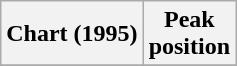<table class="wikitable plainrowheaders" style="text-align:center">
<tr>
<th>Chart (1995)</th>
<th>Peak<br>position</th>
</tr>
<tr>
</tr>
</table>
